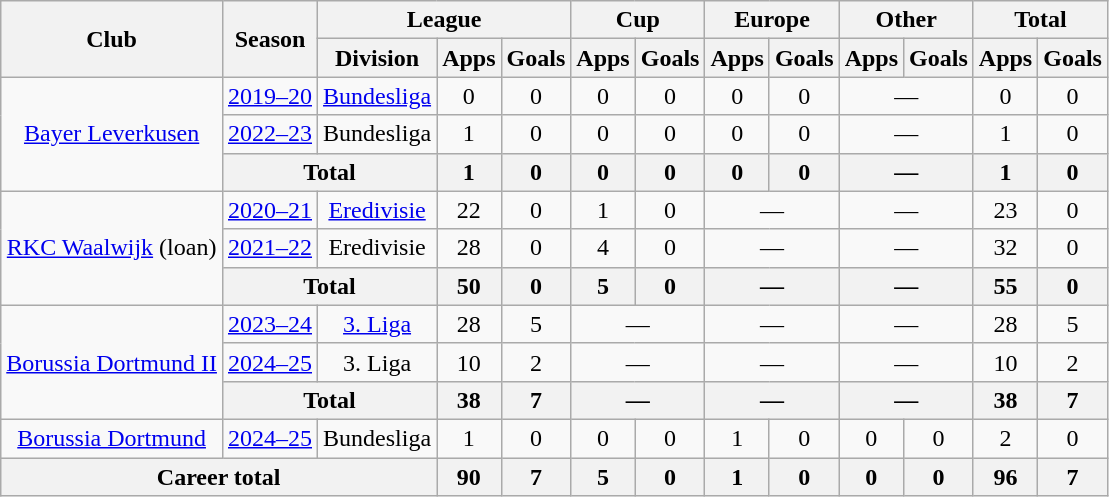<table class=wikitable style=text-align:center>
<tr>
<th rowspan="2">Club</th>
<th rowspan="2">Season</th>
<th colspan="3">League</th>
<th colspan="2">Cup</th>
<th colspan="2">Europe</th>
<th colspan="2">Other</th>
<th colspan="2">Total</th>
</tr>
<tr>
<th>Division</th>
<th>Apps</th>
<th>Goals</th>
<th>Apps</th>
<th>Goals</th>
<th>Apps</th>
<th>Goals</th>
<th>Apps</th>
<th>Goals</th>
<th>Apps</th>
<th>Goals</th>
</tr>
<tr>
<td rowspan="3"><a href='#'>Bayer Leverkusen</a></td>
<td><a href='#'>2019–20</a></td>
<td><a href='#'>Bundesliga</a></td>
<td>0</td>
<td>0</td>
<td>0</td>
<td>0</td>
<td>0</td>
<td>0</td>
<td colspan="2">—</td>
<td>0</td>
<td>0</td>
</tr>
<tr>
<td><a href='#'>2022–23</a></td>
<td>Bundesliga</td>
<td>1</td>
<td>0</td>
<td>0</td>
<td>0</td>
<td>0</td>
<td>0</td>
<td colspan="2">—</td>
<td>1</td>
<td>0</td>
</tr>
<tr>
<th colspan="2">Total</th>
<th>1</th>
<th>0</th>
<th>0</th>
<th>0</th>
<th>0</th>
<th>0</th>
<th colspan="2">—</th>
<th>1</th>
<th>0</th>
</tr>
<tr>
<td rowspan="3"><a href='#'>RKC Waalwijk</a> (loan)</td>
<td><a href='#'>2020–21</a></td>
<td><a href='#'>Eredivisie</a></td>
<td>22</td>
<td>0</td>
<td>1</td>
<td>0</td>
<td colspan="2">—</td>
<td colspan="2">—</td>
<td>23</td>
<td>0</td>
</tr>
<tr>
<td><a href='#'>2021–22</a></td>
<td>Eredivisie</td>
<td>28</td>
<td>0</td>
<td>4</td>
<td>0</td>
<td colspan="2">—</td>
<td colspan="2">—</td>
<td>32</td>
<td>0</td>
</tr>
<tr>
<th colspan="2">Total</th>
<th>50</th>
<th>0</th>
<th>5</th>
<th>0</th>
<th colspan="2">—</th>
<th colspan="2">—</th>
<th>55</th>
<th>0</th>
</tr>
<tr>
<td rowspan="3"><a href='#'>Borussia Dortmund II</a></td>
<td><a href='#'>2023–24</a></td>
<td><a href='#'>3. Liga</a></td>
<td>28</td>
<td>5</td>
<td colspan="2">—</td>
<td colspan="2">—</td>
<td colspan="2">—</td>
<td>28</td>
<td>5</td>
</tr>
<tr>
<td><a href='#'>2024–25</a></td>
<td>3. Liga</td>
<td>10</td>
<td>2</td>
<td colspan="2">—</td>
<td colspan="2">—</td>
<td colspan="2">—</td>
<td>10</td>
<td>2</td>
</tr>
<tr>
<th colspan="2">Total</th>
<th>38</th>
<th>7</th>
<th colspan="2">—</th>
<th colspan="2">—</th>
<th colspan="2">—</th>
<th>38</th>
<th>7</th>
</tr>
<tr>
<td><a href='#'>Borussia Dortmund</a></td>
<td><a href='#'>2024–25</a></td>
<td>Bundesliga</td>
<td>1</td>
<td>0</td>
<td>0</td>
<td>0</td>
<td>1</td>
<td>0</td>
<td>0</td>
<td>0</td>
<td>2</td>
<td>0</td>
</tr>
<tr>
<th colspan="3">Career total</th>
<th>90</th>
<th>7</th>
<th>5</th>
<th>0</th>
<th>1</th>
<th>0</th>
<th>0</th>
<th>0</th>
<th>96</th>
<th>7</th>
</tr>
</table>
